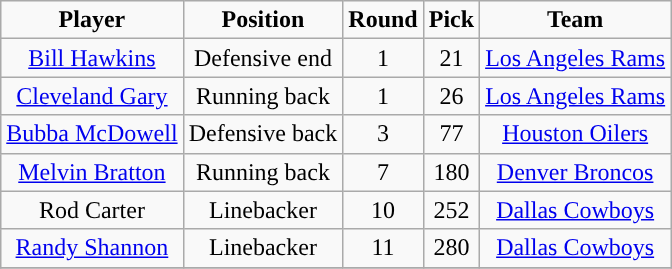<table class="wikitable">
<tr style="text-align:center; ">
<td><strong>Player</strong></td>
<td><strong>Position</strong></td>
<td><strong>Round</strong></td>
<td><strong>Pick</strong></td>
<td><strong>Team</strong></td>
</tr>
<tr align="center" bgcolor="">
<td><a href='#'>Bill Hawkins</a></td>
<td>Defensive end</td>
<td>1</td>
<td>21</td>
<td><a href='#'>Los Angeles Rams</a></td>
</tr>
<tr align="center" bgcolor="">
<td><a href='#'>Cleveland Gary</a></td>
<td>Running back</td>
<td>1</td>
<td>26</td>
<td><a href='#'>Los Angeles Rams</a></td>
</tr>
<tr align="center" bgcolor="">
<td><a href='#'>Bubba McDowell</a></td>
<td>Defensive back</td>
<td>3</td>
<td>77</td>
<td><a href='#'>Houston Oilers</a></td>
</tr>
<tr align="center" bgcolor="">
<td><a href='#'>Melvin Bratton</a></td>
<td>Running back</td>
<td>7</td>
<td>180</td>
<td><a href='#'>Denver Broncos</a></td>
</tr>
<tr align="center" bgcolor="">
<td>Rod Carter</td>
<td>Linebacker</td>
<td>10</td>
<td>252</td>
<td><a href='#'>Dallas Cowboys</a></td>
</tr>
<tr align="center" bgcolor="">
<td><a href='#'>Randy Shannon</a></td>
<td>Linebacker</td>
<td>11</td>
<td>280</td>
<td><a href='#'>Dallas Cowboys</a></td>
</tr>
<tr align="center" bgcolor="">
</tr>
</table>
